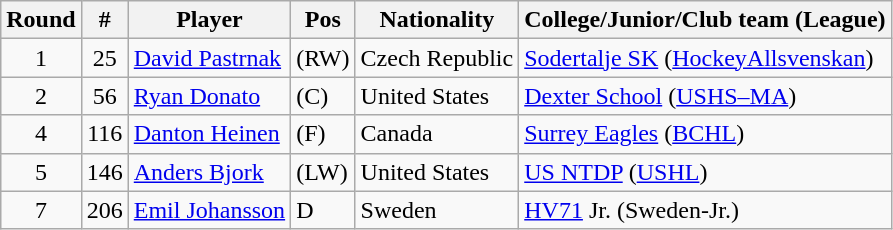<table class="wikitable">
<tr>
<th>Round</th>
<th>#</th>
<th>Player</th>
<th>Pos</th>
<th>Nationality</th>
<th>College/Junior/Club team (League)</th>
</tr>
<tr>
<td style="text-align:center">1</td>
<td style="text-align:center">25</td>
<td><a href='#'>David Pastrnak</a></td>
<td>(RW)</td>
<td> Czech Republic</td>
<td><a href='#'>Sodertalje SK</a> (<a href='#'>HockeyAllsvenskan</a>)</td>
</tr>
<tr>
<td style="text-align:center">2</td>
<td style="text-align:center">56</td>
<td><a href='#'>Ryan Donato</a></td>
<td>(C)</td>
<td> United States</td>
<td><a href='#'>Dexter School</a> (<a href='#'>USHS–MA</a>)</td>
</tr>
<tr>
<td style="text-align:center">4</td>
<td style="text-align:center">116</td>
<td><a href='#'>Danton Heinen</a></td>
<td>(F)</td>
<td> Canada</td>
<td><a href='#'>Surrey Eagles</a> (<a href='#'>BCHL</a>)</td>
</tr>
<tr>
<td style="text-align:center">5</td>
<td style="text-align:center">146</td>
<td><a href='#'>Anders Bjork</a></td>
<td>(LW)</td>
<td> United States</td>
<td><a href='#'>US NTDP</a> (<a href='#'>USHL</a>)</td>
</tr>
<tr>
<td style="text-align:center">7</td>
<td style="text-align:center">206</td>
<td><a href='#'>Emil Johansson</a></td>
<td>D</td>
<td> Sweden</td>
<td><a href='#'>HV71</a> Jr. (Sweden-Jr.)</td>
</tr>
</table>
